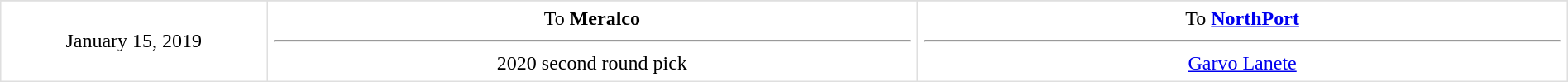<table border=1 style="border-collapse:collapse; text-align: center; width: 100%" bordercolor="#DFDFDF"  cellpadding="5">
<tr>
</tr>
<tr>
<td style="width:12%" rowspan=2>January 15, 2019</td>
</tr>
<tr>
<td style="width:29.3%" valign="top">To <strong>Meralco</strong><hr>2020 second round pick</td>
<td style="width:29.3%" valign="top">To <strong><a href='#'>NorthPort</a></strong><hr><a href='#'>Garvo Lanete</a></td>
</tr>
</table>
